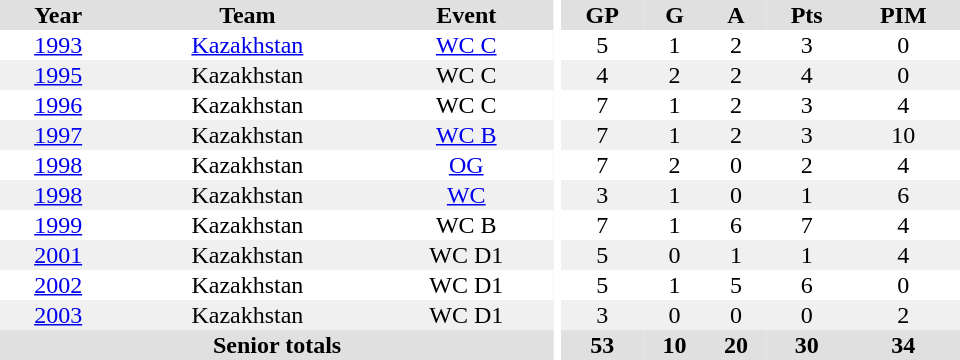<table border="0" cellpadding="1" cellspacing="0" style="text-align:center; width:40em">
<tr bgcolor="#e0e0e0">
<th>Year</th>
<th>Team</th>
<th>Event</th>
<th rowspan="99" bgcolor="#ffffff"></th>
<th>GP</th>
<th>G</th>
<th>A</th>
<th>Pts</th>
<th>PIM</th>
</tr>
<tr>
<td><a href='#'>1993</a></td>
<td><a href='#'>Kazakhstan</a></td>
<td><a href='#'>WC C</a></td>
<td>5</td>
<td>1</td>
<td>2</td>
<td>3</td>
<td>0</td>
</tr>
<tr bgcolor="#f0f0f0">
<td><a href='#'>1995</a></td>
<td>Kazakhstan</td>
<td>WC C</td>
<td>4</td>
<td>2</td>
<td>2</td>
<td>4</td>
<td>0</td>
</tr>
<tr>
<td><a href='#'>1996</a></td>
<td>Kazakhstan</td>
<td>WC C</td>
<td>7</td>
<td>1</td>
<td>2</td>
<td>3</td>
<td>4</td>
</tr>
<tr bgcolor="#f0f0f0">
<td><a href='#'>1997</a></td>
<td>Kazakhstan</td>
<td><a href='#'>WC B</a></td>
<td>7</td>
<td>1</td>
<td>2</td>
<td>3</td>
<td>10</td>
</tr>
<tr>
<td><a href='#'>1998</a></td>
<td>Kazakhstan</td>
<td><a href='#'>OG</a></td>
<td>7</td>
<td>2</td>
<td>0</td>
<td>2</td>
<td>4</td>
</tr>
<tr bgcolor="#f0f0f0">
<td><a href='#'>1998</a></td>
<td>Kazakhstan</td>
<td><a href='#'>WC</a></td>
<td>3</td>
<td>1</td>
<td>0</td>
<td>1</td>
<td>6</td>
</tr>
<tr>
<td><a href='#'>1999</a></td>
<td>Kazakhstan</td>
<td>WC B</td>
<td>7</td>
<td>1</td>
<td>6</td>
<td>7</td>
<td>4</td>
</tr>
<tr bgcolor="#f0f0f0">
<td><a href='#'>2001</a></td>
<td>Kazakhstan</td>
<td>WC D1</td>
<td>5</td>
<td>0</td>
<td>1</td>
<td>1</td>
<td>4</td>
</tr>
<tr>
<td><a href='#'>2002</a></td>
<td>Kazakhstan</td>
<td>WC D1</td>
<td>5</td>
<td>1</td>
<td>5</td>
<td>6</td>
<td>0</td>
</tr>
<tr bgcolor="#f0f0f0">
<td><a href='#'>2003</a></td>
<td>Kazakhstan</td>
<td>WC D1</td>
<td>3</td>
<td>0</td>
<td>0</td>
<td>0</td>
<td>2</td>
</tr>
<tr bgcolor="#e0e0e0">
<th colspan="3">Senior totals</th>
<th>53</th>
<th>10</th>
<th>20</th>
<th>30</th>
<th>34</th>
</tr>
</table>
